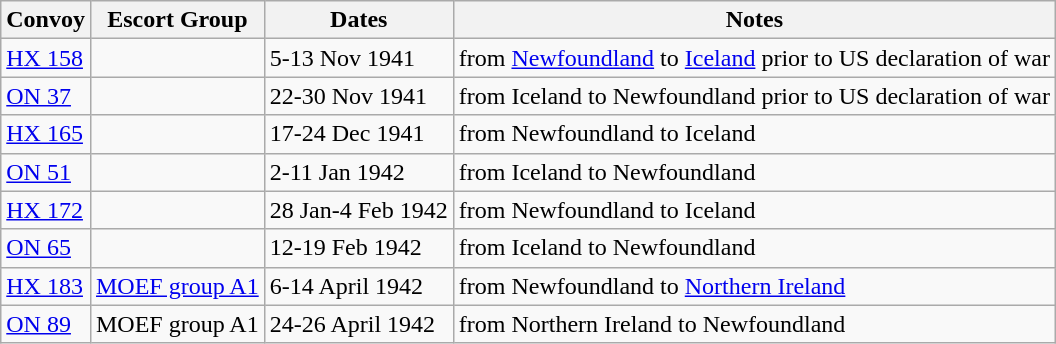<table class="wikitable">
<tr>
<th>Convoy</th>
<th>Escort Group</th>
<th>Dates</th>
<th>Notes</th>
</tr>
<tr>
<td><a href='#'>HX 158</a></td>
<td></td>
<td>5-13 Nov 1941</td>
<td>from <a href='#'>Newfoundland</a> to <a href='#'>Iceland</a> prior to US declaration of war</td>
</tr>
<tr>
<td><a href='#'>ON 37</a></td>
<td></td>
<td>22-30 Nov 1941</td>
<td>from Iceland to Newfoundland prior to US declaration of war</td>
</tr>
<tr>
<td><a href='#'>HX 165</a></td>
<td></td>
<td>17-24 Dec 1941</td>
<td>from Newfoundland to Iceland</td>
</tr>
<tr>
<td><a href='#'>ON 51</a></td>
<td></td>
<td>2-11 Jan 1942</td>
<td>from Iceland to Newfoundland</td>
</tr>
<tr>
<td><a href='#'>HX 172</a></td>
<td></td>
<td>28 Jan-4 Feb 1942</td>
<td>from Newfoundland to Iceland</td>
</tr>
<tr>
<td><a href='#'>ON 65</a></td>
<td></td>
<td>12-19 Feb 1942</td>
<td>from Iceland to Newfoundland</td>
</tr>
<tr>
<td><a href='#'>HX 183</a></td>
<td><a href='#'>MOEF group A1</a></td>
<td>6-14 April 1942</td>
<td>from Newfoundland to <a href='#'>Northern Ireland</a></td>
</tr>
<tr>
<td><a href='#'>ON 89</a></td>
<td>MOEF group A1</td>
<td>24-26 April 1942</td>
<td>from Northern Ireland to Newfoundland</td>
</tr>
</table>
